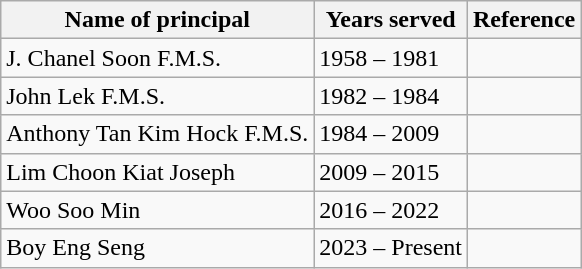<table class="wikitable">
<tr>
<th>Name of principal</th>
<th>Years served</th>
<th>Reference</th>
</tr>
<tr>
<td>J. Chanel Soon F.M.S.</td>
<td>1958 – 1981</td>
<td></td>
</tr>
<tr>
<td>John Lek F.M.S.</td>
<td>1982 – 1984</td>
<td></td>
</tr>
<tr>
<td>Anthony Tan Kim Hock F.M.S.</td>
<td>1984 – 2009</td>
<td></td>
</tr>
<tr>
<td>Lim Choon Kiat Joseph</td>
<td>2009 – 2015</td>
<td></td>
</tr>
<tr>
<td>Woo Soo Min</td>
<td>2016 – 2022</td>
<td></td>
</tr>
<tr>
<td>Boy Eng Seng</td>
<td>2023 – Present</td>
<td></td>
</tr>
</table>
